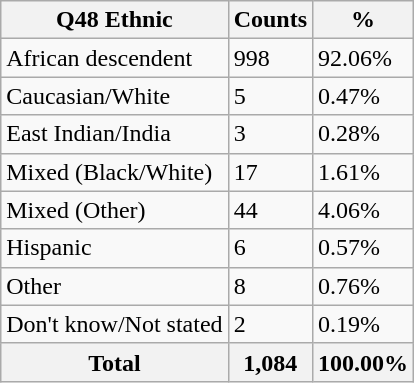<table class="wikitable sortable">
<tr>
<th>Q48 Ethnic</th>
<th>Counts</th>
<th>%</th>
</tr>
<tr>
<td>African descendent</td>
<td>998</td>
<td>92.06%</td>
</tr>
<tr>
<td>Caucasian/White</td>
<td>5</td>
<td>0.47%</td>
</tr>
<tr>
<td>East Indian/India</td>
<td>3</td>
<td>0.28%</td>
</tr>
<tr>
<td>Mixed (Black/White)</td>
<td>17</td>
<td>1.61%</td>
</tr>
<tr>
<td>Mixed (Other)</td>
<td>44</td>
<td>4.06%</td>
</tr>
<tr>
<td>Hispanic</td>
<td>6</td>
<td>0.57%</td>
</tr>
<tr>
<td>Other</td>
<td>8</td>
<td>0.76%</td>
</tr>
<tr>
<td>Don't know/Not stated</td>
<td>2</td>
<td>0.19%</td>
</tr>
<tr>
<th>Total</th>
<th>1,084</th>
<th>100.00%</th>
</tr>
</table>
